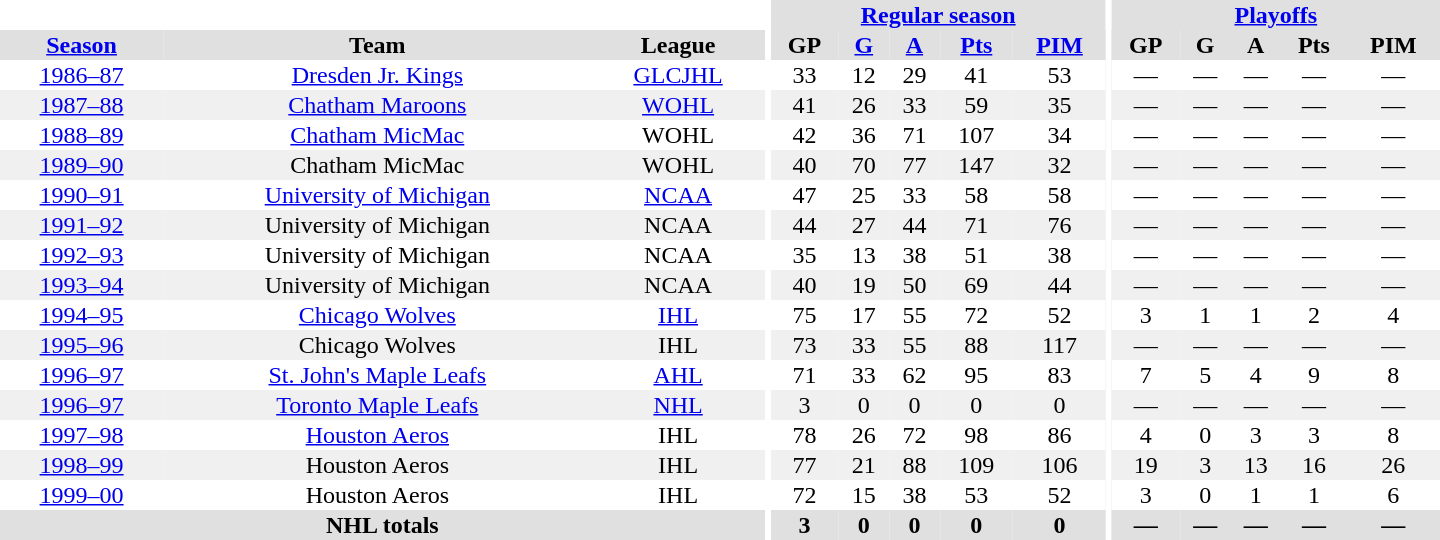<table border="0" cellpadding="1" cellspacing="0" style="text-align:center; width:60em">
<tr bgcolor="#e0e0e0">
<th colspan="3" bgcolor="#ffffff"></th>
<th rowspan="99" bgcolor="#ffffff"></th>
<th colspan="5"><a href='#'>Regular season</a></th>
<th rowspan="99" bgcolor="#ffffff"></th>
<th colspan="5"><a href='#'>Playoffs</a></th>
</tr>
<tr bgcolor="#e0e0e0">
<th><a href='#'>Season</a></th>
<th>Team</th>
<th>League</th>
<th>GP</th>
<th><a href='#'>G</a></th>
<th><a href='#'>A</a></th>
<th><a href='#'>Pts</a></th>
<th><a href='#'>PIM</a></th>
<th>GP</th>
<th>G</th>
<th>A</th>
<th>Pts</th>
<th>PIM</th>
</tr>
<tr>
<td><a href='#'>1986–87</a></td>
<td><a href='#'>Dresden Jr. Kings</a></td>
<td><a href='#'>GLCJHL</a></td>
<td>33</td>
<td>12</td>
<td>29</td>
<td>41</td>
<td>53</td>
<td>—</td>
<td>—</td>
<td>—</td>
<td>—</td>
<td>—</td>
</tr>
<tr bgcolor="#f0f0f0">
<td><a href='#'>1987–88</a></td>
<td><a href='#'>Chatham Maroons</a></td>
<td><a href='#'>WOHL</a></td>
<td>41</td>
<td>26</td>
<td>33</td>
<td>59</td>
<td>35</td>
<td>—</td>
<td>—</td>
<td>—</td>
<td>—</td>
<td>—</td>
</tr>
<tr>
<td><a href='#'>1988–89</a></td>
<td><a href='#'>Chatham MicMac</a></td>
<td>WOHL</td>
<td>42</td>
<td>36</td>
<td>71</td>
<td>107</td>
<td>34</td>
<td>—</td>
<td>—</td>
<td>—</td>
<td>—</td>
<td>—</td>
</tr>
<tr bgcolor="#f0f0f0">
<td><a href='#'>1989–90</a></td>
<td>Chatham MicMac</td>
<td>WOHL</td>
<td>40</td>
<td>70</td>
<td>77</td>
<td>147</td>
<td>32</td>
<td>—</td>
<td>—</td>
<td>—</td>
<td>—</td>
<td>—</td>
</tr>
<tr>
<td><a href='#'>1990–91</a></td>
<td><a href='#'>University of Michigan</a></td>
<td><a href='#'>NCAA</a></td>
<td>47</td>
<td>25</td>
<td>33</td>
<td>58</td>
<td>58</td>
<td>—</td>
<td>—</td>
<td>—</td>
<td>—</td>
<td>—</td>
</tr>
<tr bgcolor="#f0f0f0">
<td><a href='#'>1991–92</a></td>
<td>University of Michigan</td>
<td>NCAA</td>
<td>44</td>
<td>27</td>
<td>44</td>
<td>71</td>
<td>76</td>
<td>—</td>
<td>—</td>
<td>—</td>
<td>—</td>
<td>—</td>
</tr>
<tr>
<td><a href='#'>1992–93</a></td>
<td>University of Michigan</td>
<td>NCAA</td>
<td>35</td>
<td>13</td>
<td>38</td>
<td>51</td>
<td>38</td>
<td>—</td>
<td>—</td>
<td>—</td>
<td>—</td>
<td>—</td>
</tr>
<tr bgcolor="#f0f0f0">
<td><a href='#'>1993–94</a></td>
<td>University of Michigan</td>
<td>NCAA</td>
<td>40</td>
<td>19</td>
<td>50</td>
<td>69</td>
<td>44</td>
<td>—</td>
<td>—</td>
<td>—</td>
<td>—</td>
<td>—</td>
</tr>
<tr>
<td><a href='#'>1994–95</a></td>
<td><a href='#'>Chicago Wolves</a></td>
<td><a href='#'>IHL</a></td>
<td>75</td>
<td>17</td>
<td>55</td>
<td>72</td>
<td>52</td>
<td>3</td>
<td>1</td>
<td>1</td>
<td>2</td>
<td>4</td>
</tr>
<tr bgcolor="#f0f0f0">
<td><a href='#'>1995–96</a></td>
<td>Chicago Wolves</td>
<td>IHL</td>
<td>73</td>
<td>33</td>
<td>55</td>
<td>88</td>
<td>117</td>
<td>—</td>
<td>—</td>
<td>—</td>
<td>—</td>
<td>—</td>
</tr>
<tr>
<td><a href='#'>1996–97</a></td>
<td><a href='#'>St. John's Maple Leafs</a></td>
<td><a href='#'>AHL</a></td>
<td>71</td>
<td>33</td>
<td>62</td>
<td>95</td>
<td>83</td>
<td>7</td>
<td>5</td>
<td>4</td>
<td>9</td>
<td>8</td>
</tr>
<tr bgcolor="#f0f0f0">
<td><a href='#'>1996–97</a></td>
<td><a href='#'>Toronto Maple Leafs</a></td>
<td><a href='#'>NHL</a></td>
<td>3</td>
<td>0</td>
<td>0</td>
<td>0</td>
<td>0</td>
<td>—</td>
<td>—</td>
<td>—</td>
<td>—</td>
<td>—</td>
</tr>
<tr>
<td><a href='#'>1997–98</a></td>
<td><a href='#'>Houston Aeros</a></td>
<td>IHL</td>
<td>78</td>
<td>26</td>
<td>72</td>
<td>98</td>
<td>86</td>
<td>4</td>
<td>0</td>
<td>3</td>
<td>3</td>
<td>8</td>
</tr>
<tr bgcolor="#f0f0f0">
<td><a href='#'>1998–99</a></td>
<td>Houston Aeros</td>
<td>IHL</td>
<td>77</td>
<td>21</td>
<td>88</td>
<td>109</td>
<td>106</td>
<td>19</td>
<td>3</td>
<td>13</td>
<td>16</td>
<td>26</td>
</tr>
<tr>
<td><a href='#'>1999–00</a></td>
<td>Houston Aeros</td>
<td>IHL</td>
<td>72</td>
<td>15</td>
<td>38</td>
<td>53</td>
<td>52</td>
<td>3</td>
<td>0</td>
<td>1</td>
<td>1</td>
<td>6</td>
</tr>
<tr>
</tr>
<tr ALIGN="center" bgcolor="#e0e0e0">
<th colspan="3">NHL totals</th>
<th ALIGN="center">3</th>
<th ALIGN="center">0</th>
<th ALIGN="center">0</th>
<th ALIGN="center">0</th>
<th ALIGN="center">0</th>
<th ALIGN="center">—</th>
<th ALIGN="center">—</th>
<th ALIGN="center">—</th>
<th ALIGN="center">—</th>
<th ALIGN="center">—</th>
</tr>
</table>
